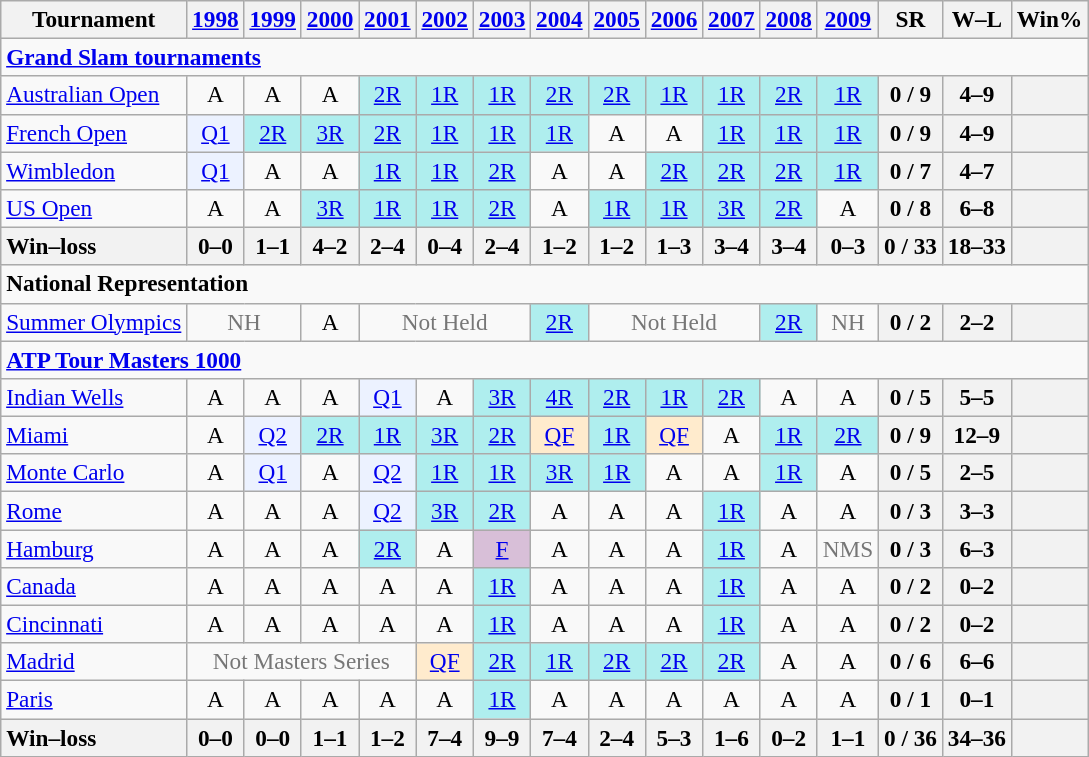<table class=wikitable style=text-align:center;font-size:97%>
<tr>
<th>Tournament</th>
<th><a href='#'>1998</a></th>
<th><a href='#'>1999</a></th>
<th><a href='#'>2000</a></th>
<th><a href='#'>2001</a></th>
<th><a href='#'>2002</a></th>
<th><a href='#'>2003</a></th>
<th><a href='#'>2004</a></th>
<th><a href='#'>2005</a></th>
<th><a href='#'>2006</a></th>
<th><a href='#'>2007</a></th>
<th><a href='#'>2008</a></th>
<th><a href='#'>2009</a></th>
<th>SR</th>
<th>W–L</th>
<th>Win%</th>
</tr>
<tr>
<td colspan=25 style=text-align:left><a href='#'><strong>Grand Slam tournaments</strong></a></td>
</tr>
<tr>
<td align=left><a href='#'>Australian Open</a></td>
<td>A</td>
<td>A</td>
<td>A</td>
<td bgcolor=afeeee><a href='#'>2R</a></td>
<td bgcolor=afeeee><a href='#'>1R</a></td>
<td bgcolor=afeeee><a href='#'>1R</a></td>
<td bgcolor=afeeee><a href='#'>2R</a></td>
<td bgcolor=afeeee><a href='#'>2R</a></td>
<td bgcolor=afeeee><a href='#'>1R</a></td>
<td bgcolor=afeeee><a href='#'>1R</a></td>
<td bgcolor=afeeee><a href='#'>2R</a></td>
<td bgcolor=afeeee><a href='#'>1R</a></td>
<th>0 / 9</th>
<th>4–9</th>
<th></th>
</tr>
<tr>
<td align=left><a href='#'>French Open</a></td>
<td bgcolor=ecf2ff><a href='#'>Q1</a></td>
<td bgcolor=afeeee><a href='#'>2R</a></td>
<td bgcolor=afeeee><a href='#'>3R</a></td>
<td bgcolor=afeeee><a href='#'>2R</a></td>
<td bgcolor=afeeee><a href='#'>1R</a></td>
<td bgcolor=afeeee><a href='#'>1R</a></td>
<td bgcolor=afeeee><a href='#'>1R</a></td>
<td>A</td>
<td>A</td>
<td bgcolor=afeeee><a href='#'>1R</a></td>
<td bgcolor=afeeee><a href='#'>1R</a></td>
<td bgcolor=afeeee><a href='#'>1R</a></td>
<th>0 / 9</th>
<th>4–9</th>
<th></th>
</tr>
<tr>
<td align=left><a href='#'>Wimbledon</a></td>
<td bgcolor=ecf2ff><a href='#'>Q1</a></td>
<td>A</td>
<td>A</td>
<td bgcolor=afeeee><a href='#'>1R</a></td>
<td bgcolor=afeeee><a href='#'>1R</a></td>
<td bgcolor=afeeee><a href='#'>2R</a></td>
<td>A</td>
<td>A</td>
<td bgcolor=afeeee><a href='#'>2R</a></td>
<td bgcolor=afeeee><a href='#'>2R</a></td>
<td bgcolor=afeeee><a href='#'>2R</a></td>
<td bgcolor=afeeee><a href='#'>1R</a></td>
<th>0 / 7</th>
<th>4–7</th>
<th></th>
</tr>
<tr>
<td align=left><a href='#'>US Open</a></td>
<td>A</td>
<td>A</td>
<td bgcolor=afeeee><a href='#'>3R</a></td>
<td bgcolor=afeeee><a href='#'>1R</a></td>
<td bgcolor=afeeee><a href='#'>1R</a></td>
<td bgcolor=afeeee><a href='#'>2R</a></td>
<td>A</td>
<td bgcolor=afeeee><a href='#'>1R</a></td>
<td bgcolor=afeeee><a href='#'>1R</a></td>
<td bgcolor=afeeee><a href='#'>3R</a></td>
<td bgcolor=afeeee><a href='#'>2R</a></td>
<td>A</td>
<th>0 / 8</th>
<th>6–8</th>
<th></th>
</tr>
<tr>
<th style=text-align:left><strong>Win–loss</strong></th>
<th>0–0</th>
<th>1–1</th>
<th>4–2</th>
<th>2–4</th>
<th>0–4</th>
<th>2–4</th>
<th>1–2</th>
<th>1–2</th>
<th>1–3</th>
<th>3–4</th>
<th>3–4</th>
<th>0–3</th>
<th>0 / 33</th>
<th>18–33</th>
<th></th>
</tr>
<tr>
<td colspan=22 align=left><strong>National Representation</strong></td>
</tr>
<tr>
<td align=left><a href='#'>Summer Olympics</a></td>
<td colspan=2 style=color:#767676>NH</td>
<td>A</td>
<td colspan=3 style=color:#767676>Not Held</td>
<td bgcolor=afeeee><a href='#'>2R</a></td>
<td colspan=3 style=color:#767676>Not Held</td>
<td bgcolor=afeeee><a href='#'>2R</a></td>
<td colspan=1 style=color:#767676>NH</td>
<th>0 / 2</th>
<th>2–2</th>
<th></th>
</tr>
<tr>
<td colspan=25 style=text-align:left><strong><a href='#'>ATP Tour Masters 1000</a></strong></td>
</tr>
<tr>
<td align=left><a href='#'>Indian Wells</a></td>
<td>A</td>
<td>A</td>
<td>A</td>
<td bgcolor=ecf2ff><a href='#'>Q1</a></td>
<td>A</td>
<td bgcolor=afeeee><a href='#'>3R</a></td>
<td bgcolor=afeeee><a href='#'>4R</a></td>
<td bgcolor=afeeee><a href='#'>2R</a></td>
<td bgcolor=afeeee><a href='#'>1R</a></td>
<td bgcolor=afeeee><a href='#'>2R</a></td>
<td>A</td>
<td>A</td>
<th>0 / 5</th>
<th>5–5</th>
<th></th>
</tr>
<tr>
<td align=left><a href='#'>Miami</a></td>
<td>A</td>
<td bgcolor=ecf2ff><a href='#'>Q2</a></td>
<td bgcolor=afeeee><a href='#'>2R</a></td>
<td bgcolor=afeeee><a href='#'>1R</a></td>
<td bgcolor=afeeee><a href='#'>3R</a></td>
<td bgcolor=afeeee><a href='#'>2R</a></td>
<td bgcolor=ffebcd><a href='#'>QF</a></td>
<td bgcolor=afeeee><a href='#'>1R</a></td>
<td bgcolor=ffebcd><a href='#'>QF</a></td>
<td>A</td>
<td bgcolor=afeeee><a href='#'>1R</a></td>
<td bgcolor=afeeee><a href='#'>2R</a></td>
<th>0 / 9</th>
<th>12–9</th>
<th></th>
</tr>
<tr>
<td align=left><a href='#'>Monte Carlo</a></td>
<td>A</td>
<td bgcolor=ecf2ff><a href='#'>Q1</a></td>
<td>A</td>
<td bgcolor=ecf2ff><a href='#'>Q2</a></td>
<td bgcolor=afeeee><a href='#'>1R</a></td>
<td bgcolor=afeeee><a href='#'>1R</a></td>
<td bgcolor=afeeee><a href='#'>3R</a></td>
<td bgcolor=afeeee><a href='#'>1R</a></td>
<td>A</td>
<td>A</td>
<td bgcolor=afeeee><a href='#'>1R</a></td>
<td>A</td>
<th>0 / 5</th>
<th>2–5</th>
<th></th>
</tr>
<tr>
<td align=left><a href='#'>Rome</a></td>
<td>A</td>
<td>A</td>
<td>A</td>
<td bgcolor=ecf2ff><a href='#'>Q2</a></td>
<td bgcolor=afeeee><a href='#'>3R</a></td>
<td bgcolor=afeeee><a href='#'>2R</a></td>
<td>A</td>
<td>A</td>
<td>A</td>
<td bgcolor=afeeee><a href='#'>1R</a></td>
<td>A</td>
<td>A</td>
<th>0 / 3</th>
<th>3–3</th>
<th></th>
</tr>
<tr>
<td align=left><a href='#'>Hamburg</a></td>
<td>A</td>
<td>A</td>
<td>A</td>
<td bgcolor=afeeee><a href='#'>2R</a></td>
<td>A</td>
<td bgcolor=thistle><a href='#'>F</a></td>
<td>A</td>
<td>A</td>
<td>A</td>
<td bgcolor=afeeee><a href='#'>1R</a></td>
<td>A</td>
<td colspan=1 style=color:#767676>NMS</td>
<th>0 / 3</th>
<th>6–3</th>
<th></th>
</tr>
<tr>
<td align=left><a href='#'>Canada</a></td>
<td>A</td>
<td>A</td>
<td>A</td>
<td>A</td>
<td>A</td>
<td bgcolor=afeeee><a href='#'>1R</a></td>
<td>A</td>
<td>A</td>
<td>A</td>
<td bgcolor=afeeee><a href='#'>1R</a></td>
<td>A</td>
<td>A</td>
<th>0 / 2</th>
<th>0–2</th>
<th></th>
</tr>
<tr>
<td align=left><a href='#'>Cincinnati</a></td>
<td>A</td>
<td>A</td>
<td>A</td>
<td>A</td>
<td>A</td>
<td bgcolor=afeeee><a href='#'>1R</a></td>
<td>A</td>
<td>A</td>
<td>A</td>
<td bgcolor=afeeee><a href='#'>1R</a></td>
<td>A</td>
<td>A</td>
<th>0 / 2</th>
<th>0–2</th>
<th></th>
</tr>
<tr>
<td align=left><a href='#'>Madrid</a></td>
<td colspan=4 style=color:#767676>Not Masters Series</td>
<td bgcolor=ffebcd><a href='#'>QF</a></td>
<td bgcolor=afeeee><a href='#'>2R</a></td>
<td bgcolor=afeeee><a href='#'>1R</a></td>
<td bgcolor=afeeee><a href='#'>2R</a></td>
<td bgcolor=afeeee><a href='#'>2R</a></td>
<td bgcolor=afeeee><a href='#'>2R</a></td>
<td>A</td>
<td>A</td>
<th>0 / 6</th>
<th>6–6</th>
<th></th>
</tr>
<tr>
<td align=left><a href='#'>Paris</a></td>
<td>A</td>
<td>A</td>
<td>A</td>
<td>A</td>
<td>A</td>
<td bgcolor=afeeee><a href='#'>1R</a></td>
<td>A</td>
<td>A</td>
<td>A</td>
<td>A</td>
<td>A</td>
<td>A</td>
<th>0 / 1</th>
<th>0–1</th>
<th></th>
</tr>
<tr>
<th style=text-align:left><strong>Win–loss</strong></th>
<th>0–0</th>
<th>0–0</th>
<th>1–1</th>
<th>1–2</th>
<th>7–4</th>
<th>9–9</th>
<th>7–4</th>
<th>2–4</th>
<th>5–3</th>
<th>1–6</th>
<th>0–2</th>
<th>1–1</th>
<th>0 / 36</th>
<th>34–36</th>
<th></th>
</tr>
</table>
